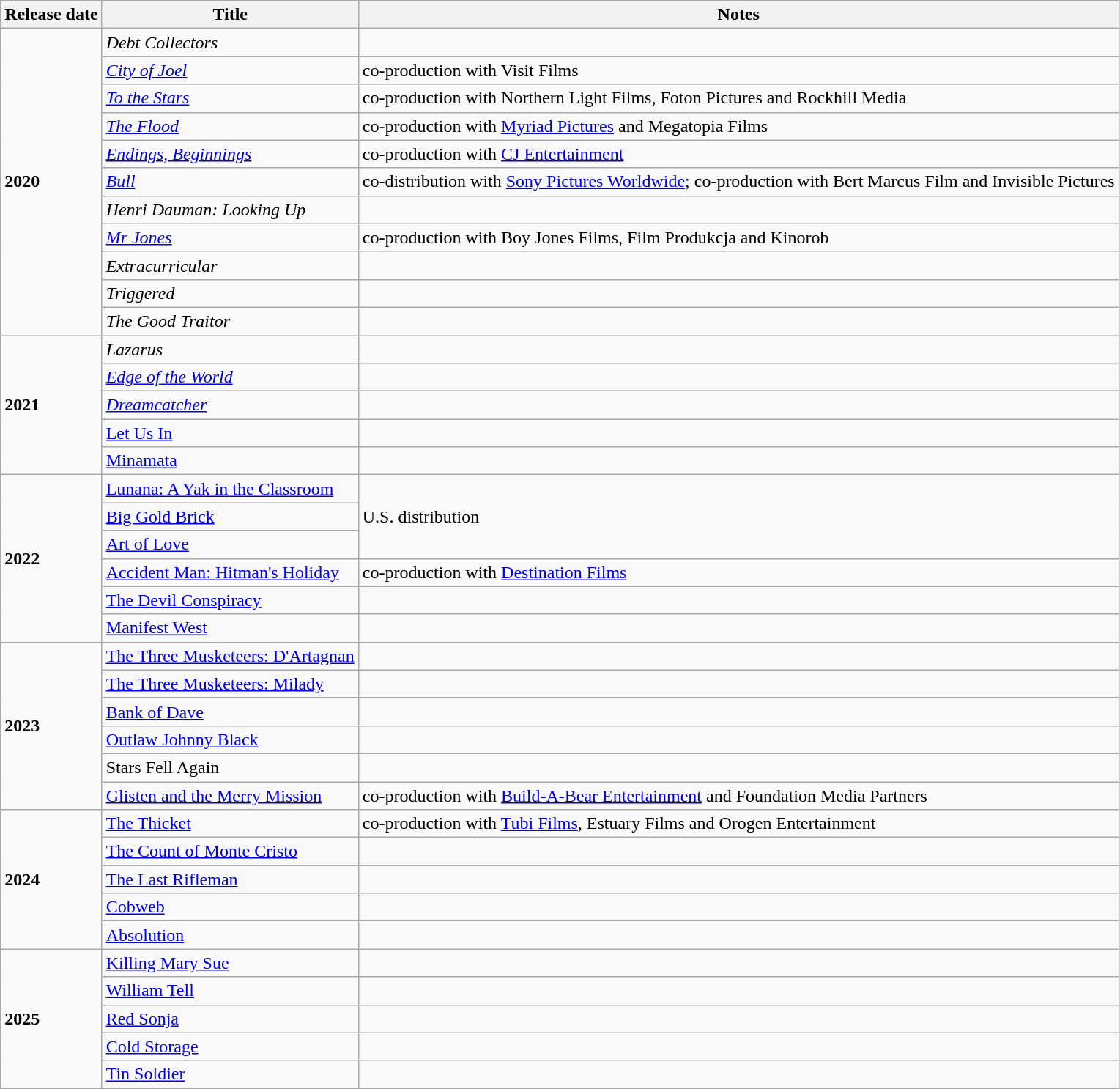<table class="wikitable sortable">
<tr>
<th>Release date</th>
<th>Title</th>
<th>Notes</th>
</tr>
<tr>
<td rowspan=11><strong>2020</strong></td>
<td><em>Debt Collectors</em></td>
<td></td>
</tr>
<tr>
<td><em><a href='#'>City of Joel</a></em></td>
<td>co-production with Visit Films</td>
</tr>
<tr>
<td><em><a href='#'>To the Stars</a></em></td>
<td>co-production with Northern Light Films, Foton Pictures and Rockhill Media</td>
</tr>
<tr>
<td><em><a href='#'>The Flood</a></em></td>
<td>co-production with <a href='#'>Myriad Pictures</a> and Megatopia Films</td>
</tr>
<tr>
<td><em><a href='#'>Endings, Beginnings</a></em></td>
<td>co-production with <a href='#'>CJ Entertainment</a></td>
</tr>
<tr>
<td><em><a href='#'>Bull</a></em></td>
<td>co-distribution with <a href='#'>Sony Pictures Worldwide</a>; co-production with Bert Marcus Film and Invisible Pictures</td>
</tr>
<tr>
<td><em>Henri Dauman: Looking Up</em></td>
<td></td>
</tr>
<tr>
<td><em><a href='#'>Mr Jones</a></em></td>
<td>co-production with Boy Jones Films, Film Produkcja and Kinorob</td>
</tr>
<tr>
<td><em>Extracurricular</em></td>
<td></td>
</tr>
<tr>
<td><em>Triggered</em></td>
<td></td>
</tr>
<tr>
<td><em>The Good Traitor</em></td>
<td></td>
</tr>
<tr>
<td rowspan="5"><strong>2021</strong></td>
<td><em>Lazarus</em></td>
<td></td>
</tr>
<tr>
<td><em><a href='#'>Edge of the World</a></em></td>
<td></td>
</tr>
<tr>
<td><em><a href='#'>Dreamcatcher</a></td>
<td></td>
</tr>
<tr>
<td></em><a href='#'>Let Us In</a><em></td>
<td></td>
</tr>
<tr>
<td></em><a href='#'>Minamata</a><em></td>
<td></td>
</tr>
<tr>
<td rowspan="6"><strong>2022</strong></td>
<td></em><a href='#'>Lunana: A Yak in the Classroom</a><em></td>
<td rowspan="3">U.S. distribution</td>
</tr>
<tr>
<td></em><a href='#'>Big Gold Brick</a><em></td>
</tr>
<tr>
<td></em><a href='#'>Art of Love</a><em></td>
</tr>
<tr>
<td></em><a href='#'>Accident Man: Hitman's Holiday</a><em></td>
<td>co-production with <a href='#'>Destination Films</a></td>
</tr>
<tr>
<td></em><a href='#'>The Devil Conspiracy</a><em></td>
<td></td>
</tr>
<tr>
<td></em><a href='#'>Manifest West</a><em></td>
<td></td>
</tr>
<tr>
<td rowspan="6"><strong>2023</strong></td>
<td></em><a href='#'>The Three Musketeers: D'Artagnan</a><em></td>
<td></td>
</tr>
<tr>
<td></em><a href='#'>The Three Musketeers: Milady</a><em></td>
<td></td>
</tr>
<tr>
<td></em><a href='#'>Bank of Dave</a><em></td>
<td></td>
</tr>
<tr>
<td></em><a href='#'>Outlaw Johnny Black</a><em></td>
<td></td>
</tr>
<tr>
<td></em>Stars Fell Again<em></td>
<td></td>
</tr>
<tr>
<td></em><a href='#'>Glisten and the Merry Mission</a><em></td>
<td>co-production with <a href='#'>Build-A-Bear Entertainment</a> and Foundation Media Partners</td>
</tr>
<tr>
<td rowspan="5"><strong>2024</strong></td>
<td></em><a href='#'>The Thicket</a><em></td>
<td>co-production with <a href='#'>Tubi Films</a>, Estuary Films and Orogen Entertainment</td>
</tr>
<tr>
<td></em><a href='#'>The Count of Monte Cristo</a><em></td>
<td></td>
</tr>
<tr>
<td></em><a href='#'>The Last Rifleman</a><em></td>
<td></td>
</tr>
<tr>
<td><a href='#'></em>Cobweb<em></a></td>
<td></td>
</tr>
<tr>
<td></em><a href='#'>Absolution</a><em></td>
<td></td>
</tr>
<tr>
<td rowspan="5"><strong>2025</strong></td>
<td></em><a href='#'>Killing Mary Sue</a><em></td>
<td></td>
</tr>
<tr>
<td></em><a href='#'>William Tell</a><em></td>
<td></td>
</tr>
<tr>
<td></em><a href='#'>Red Sonja</a><em></td>
<td></td>
</tr>
<tr>
<td></em><a href='#'>Cold Storage</a><em></td>
<td></td>
</tr>
<tr>
<td><a href='#'></em>Tin Soldier<em></a></td>
<td></td>
</tr>
</table>
